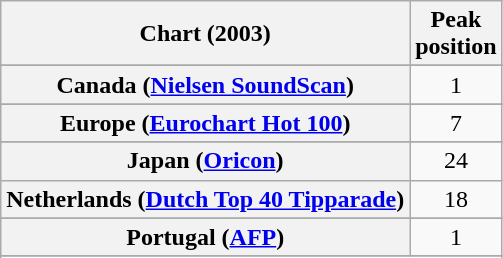<table class="wikitable sortable plainrowheaders" style="text-align:center">
<tr>
<th scope="col">Chart (2003)</th>
<th scope="col">Peak<br>position</th>
</tr>
<tr>
</tr>
<tr>
</tr>
<tr>
</tr>
<tr>
<th scope="row">Canada (<a href='#'>Nielsen SoundScan</a>)</th>
<td>1</td>
</tr>
<tr>
</tr>
<tr>
<th scope="row">Europe (<a href='#'>Eurochart Hot 100</a>)</th>
<td>7</td>
</tr>
<tr>
</tr>
<tr>
</tr>
<tr>
</tr>
<tr>
</tr>
<tr>
</tr>
<tr>
<th scope="row">Japan (<a href='#'>Oricon</a>)</th>
<td>24</td>
</tr>
<tr>
<th scope="row">Netherlands (<a href='#'>Dutch Top 40 Tipparade</a>)</th>
<td>18</td>
</tr>
<tr>
</tr>
<tr>
</tr>
<tr>
<th scope="row">Portugal (<a href='#'>AFP</a>)</th>
<td>1</td>
</tr>
<tr>
</tr>
<tr>
</tr>
<tr>
</tr>
<tr>
</tr>
<tr>
</tr>
<tr>
</tr>
</table>
